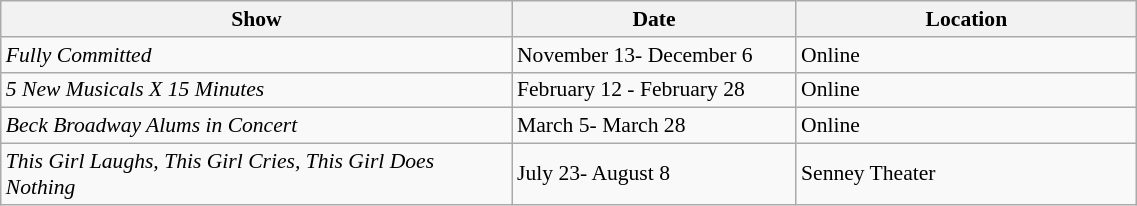<table class="wikitable" style="font-size:90%; width:60%">
<tr>
<th style="width:45%;">Show</th>
<th style="width:25%;">Date</th>
<th style="width:30%;">Location</th>
</tr>
<tr>
<td><em>Fully Committed</em></td>
<td>November 13- December 6</td>
<td>Online</td>
</tr>
<tr>
<td><em>5 New Musicals X 15 Minutes</em></td>
<td>February 12 - February 28</td>
<td>Online</td>
</tr>
<tr>
<td><em>Beck Broadway Alums in Concert</em></td>
<td>March 5- March 28</td>
<td>Online</td>
</tr>
<tr>
<td><em>This Girl Laughs, This Girl Cries, This Girl Does Nothing</em></td>
<td>July 23- August 8</td>
<td>Senney Theater</td>
</tr>
</table>
